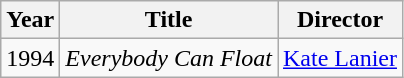<table class="wikitable">
<tr>
<th>Year</th>
<th>Title</th>
<th>Director</th>
</tr>
<tr>
<td>1994</td>
<td><em>Everybody Can Float</em></td>
<td><a href='#'>Kate Lanier</a></td>
</tr>
</table>
